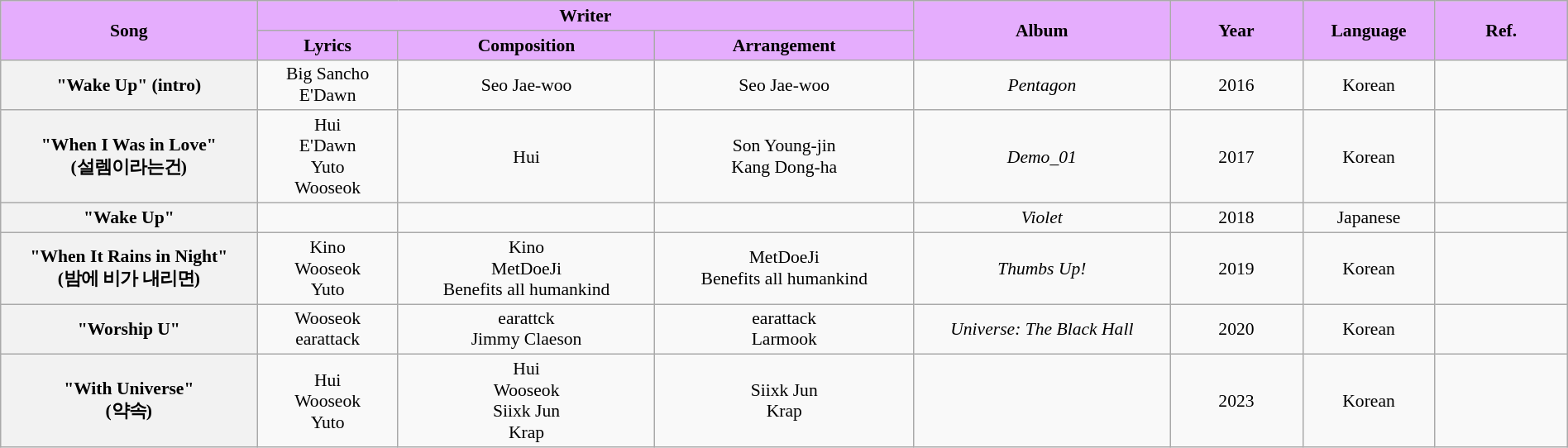<table class="wikitable" style="margin:0.5em auto; clear:both; font-size:.9em; text-align:center; width:100%">
<tr>
<th rowspan="2" style="width:200px; background:#E5ADFD;">Song</th>
<th colspan="3" style="width:700px; background:#E5ADFD;">Writer</th>
<th rowspan="2" style="width:200px; background:#E5ADFD;">Album</th>
<th rowspan="2" style="width:100px; background:#E5ADFD;">Year</th>
<th rowspan="2" style="width:100px; background:#E5ADFD;">Language</th>
<th rowspan="2" style="width:100px; background:#E5ADFD;">Ref.</th>
</tr>
<tr>
<th style=background:#E5ADFD;">Lyrics</th>
<th style=background:#E5ADFD;">Composition</th>
<th style=background:#E5ADFD;">Arrangement</th>
</tr>
<tr>
<th>"Wake Up" (intro)</th>
<td>Big Sancho<br>E'Dawn</td>
<td>Seo Jae-woo</td>
<td>Seo Jae-woo</td>
<td><em>Pentagon</em></td>
<td>2016</td>
<td>Korean</td>
<td></td>
</tr>
<tr>
<th>"When I Was in Love" <br>(설렘이라는건)</th>
<td>Hui<br>E'Dawn<br>Yuto<br>Wooseok</td>
<td>Hui</td>
<td>Son Young-jin<br>Kang Dong-ha</td>
<td><em>Demo_01</em></td>
<td>2017</td>
<td>Korean</td>
<td></td>
</tr>
<tr>
<th>"Wake Up"</th>
<td></td>
<td></td>
<td></td>
<td><em>Violet</em></td>
<td>2018</td>
<td>Japanese</td>
<td></td>
</tr>
<tr>
<th>"When It Rains in Night" <br>(밤에 비가 내리면)</th>
<td>Kino<br>Wooseok<br>Yuto</td>
<td>Kino<br>MetDoeJi<br>Benefits all humankind</td>
<td>MetDoeJi<br>Benefits all humankind</td>
<td><em>Thumbs Up!</em></td>
<td>2019</td>
<td>Korean</td>
<td></td>
</tr>
<tr>
<th>"Worship U"</th>
<td>Wooseok<br>earattack</td>
<td>earattck<br>Jimmy Claeson</td>
<td>earattack<br>Larmook</td>
<td><em>Universe: The Black Hall</em></td>
<td>2020</td>
<td>Korean</td>
<td></td>
</tr>
<tr>
<th>"With Universe"<br>(약속)</th>
<td>Hui<br>Wooseok<br>Yuto</td>
<td>Hui<br>Wooseok<br>Siixk Jun<br>Krap</td>
<td>Siixk Jun<br>Krap</td>
<td></td>
<td>2023</td>
<td>Korean</td>
<td></td>
</tr>
</table>
